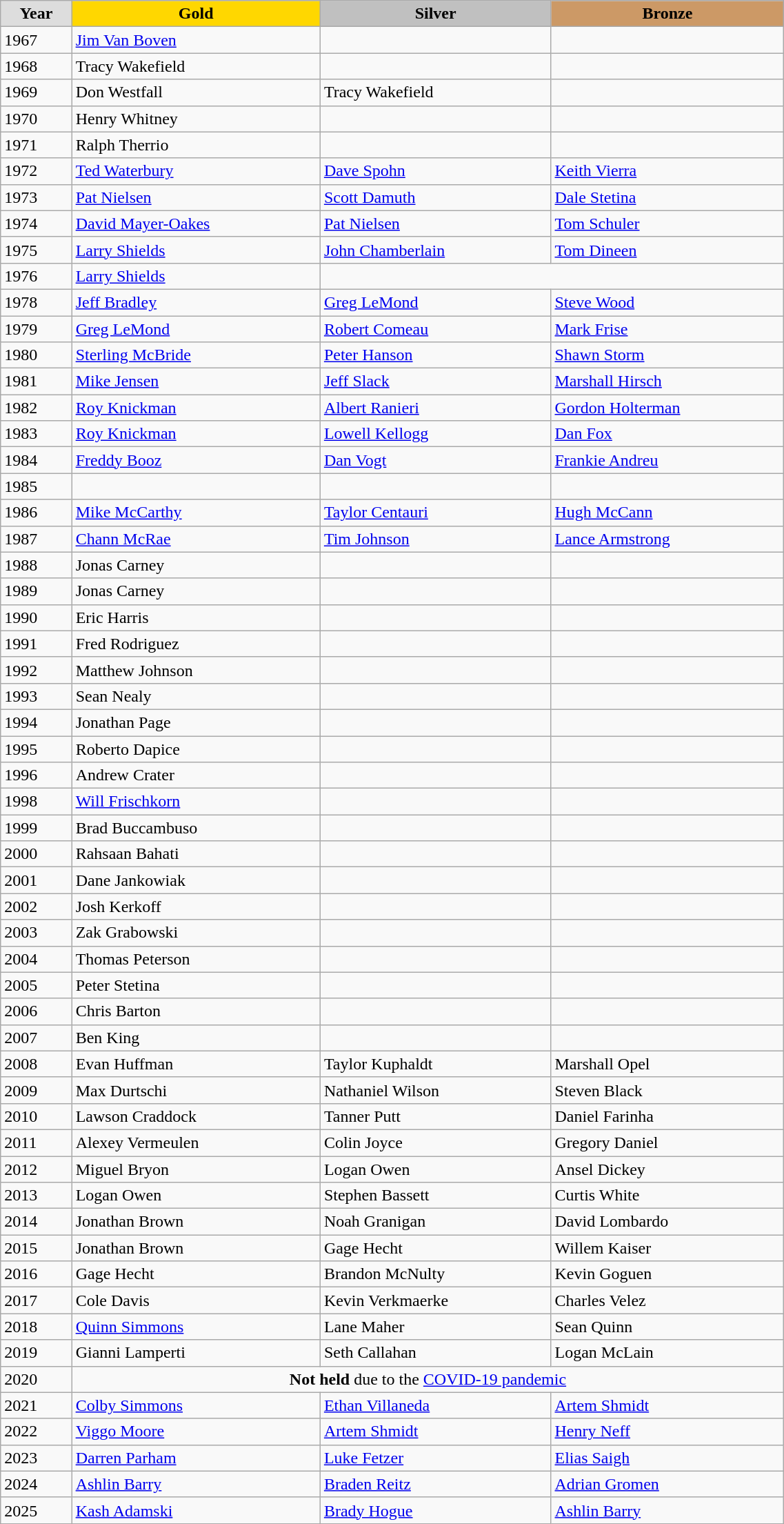<table class="wikitable" style="width: 60%; text-align:left;">
<tr>
<td style="background:#DDDDDD; font-weight:bold; text-align:center;">Year</td>
<td style="background:gold;font-weight:bold; text-align:center;">Gold</td>
<td style="background:silver; font-weight:bold; text-align:center;">Silver</td>
<td style="background:#cc9966; font-weight:bold; text-align:center;">Bronze</td>
</tr>
<tr>
<td>1967</td>
<td><a href='#'>Jim Van Boven</a></td>
<td></td>
<td></td>
</tr>
<tr>
<td>1968</td>
<td>Tracy Wakefield</td>
<td></td>
<td></td>
</tr>
<tr>
<td>1969</td>
<td>Don Westfall</td>
<td>Tracy Wakefield</td>
<td></td>
</tr>
<tr>
<td>1970</td>
<td>Henry Whitney</td>
<td></td>
<td></td>
</tr>
<tr>
<td>1971</td>
<td>Ralph Therrio</td>
<td></td>
<td></td>
</tr>
<tr>
<td>1972</td>
<td><a href='#'>Ted Waterbury</a></td>
<td><a href='#'>Dave Spohn</a></td>
<td><a href='#'>Keith Vierra</a></td>
</tr>
<tr>
<td>1973</td>
<td><a href='#'>Pat Nielsen</a></td>
<td><a href='#'>Scott Damuth</a></td>
<td><a href='#'>Dale Stetina</a></td>
</tr>
<tr>
<td>1974</td>
<td><a href='#'>David Mayer-Oakes</a></td>
<td><a href='#'>Pat Nielsen</a></td>
<td><a href='#'>Tom Schuler</a></td>
</tr>
<tr>
<td>1975</td>
<td><a href='#'>Larry Shields</a></td>
<td><a href='#'>John Chamberlain</a></td>
<td><a href='#'>Tom Dineen</a></td>
</tr>
<tr>
<td>1976</td>
<td><a href='#'>Larry Shields</a></td>
</tr>
<tr>
<td>1978</td>
<td><a href='#'>Jeff Bradley</a></td>
<td><a href='#'>Greg LeMond</a></td>
<td><a href='#'>Steve Wood</a></td>
</tr>
<tr>
<td>1979</td>
<td><a href='#'>Greg LeMond</a></td>
<td><a href='#'>Robert Comeau</a></td>
<td><a href='#'>Mark Frise</a></td>
</tr>
<tr>
<td>1980</td>
<td><a href='#'>Sterling McBride</a></td>
<td><a href='#'>Peter Hanson</a></td>
<td><a href='#'>Shawn Storm</a></td>
</tr>
<tr>
<td>1981</td>
<td><a href='#'>Mike Jensen</a></td>
<td><a href='#'>Jeff Slack</a></td>
<td><a href='#'>Marshall Hirsch</a></td>
</tr>
<tr>
<td>1982</td>
<td><a href='#'>Roy Knickman</a></td>
<td><a href='#'>Albert Ranieri</a></td>
<td><a href='#'>Gordon Holterman</a></td>
</tr>
<tr>
<td>1983</td>
<td><a href='#'>Roy Knickman</a></td>
<td><a href='#'>Lowell Kellogg</a></td>
<td><a href='#'>Dan Fox</a></td>
</tr>
<tr>
<td>1984</td>
<td><a href='#'>Freddy Booz</a></td>
<td><a href='#'>Dan Vogt</a></td>
<td><a href='#'>Frankie Andreu</a></td>
</tr>
<tr>
<td>1985</td>
<td></td>
<td></td>
<td></td>
</tr>
<tr>
<td>1986</td>
<td><a href='#'>Mike McCarthy</a></td>
<td><a href='#'>Taylor Centauri</a></td>
<td><a href='#'>Hugh McCann</a></td>
</tr>
<tr>
<td>1987</td>
<td><a href='#'>Chann McRae</a></td>
<td><a href='#'>Tim Johnson</a></td>
<td><a href='#'>Lance Armstrong</a></td>
</tr>
<tr>
<td>1988</td>
<td>Jonas Carney</td>
<td></td>
<td></td>
</tr>
<tr>
<td>1989</td>
<td>Jonas Carney</td>
<td></td>
<td></td>
</tr>
<tr>
<td>1990</td>
<td>Eric Harris</td>
<td></td>
<td></td>
</tr>
<tr>
<td>1991</td>
<td>Fred Rodriguez</td>
<td></td>
<td></td>
</tr>
<tr>
<td>1992</td>
<td>Matthew Johnson</td>
<td></td>
<td></td>
</tr>
<tr>
<td>1993</td>
<td>Sean Nealy</td>
<td></td>
<td></td>
</tr>
<tr>
<td>1994</td>
<td>Jonathan Page</td>
<td></td>
<td></td>
</tr>
<tr>
<td>1995</td>
<td>Roberto Dapice</td>
<td></td>
<td></td>
</tr>
<tr>
<td>1996</td>
<td>Andrew Crater</td>
<td></td>
<td></td>
</tr>
<tr>
<td>1998</td>
<td><a href='#'>Will Frischkorn</a></td>
<td></td>
<td></td>
</tr>
<tr>
<td>1999</td>
<td>Brad Buccambuso</td>
<td></td>
<td></td>
</tr>
<tr>
<td>2000</td>
<td>Rahsaan Bahati</td>
<td></td>
<td></td>
</tr>
<tr>
<td>2001</td>
<td>Dane Jankowiak</td>
<td></td>
<td></td>
</tr>
<tr>
<td>2002</td>
<td>Josh Kerkoff</td>
<td></td>
<td></td>
</tr>
<tr>
<td>2003</td>
<td>Zak Grabowski</td>
<td></td>
<td></td>
</tr>
<tr>
<td>2004</td>
<td>Thomas Peterson</td>
<td></td>
<td></td>
</tr>
<tr>
<td>2005</td>
<td>Peter Stetina</td>
<td></td>
<td></td>
</tr>
<tr>
<td>2006</td>
<td>Chris Barton</td>
<td></td>
<td></td>
</tr>
<tr>
<td>2007</td>
<td>Ben King</td>
<td></td>
<td></td>
</tr>
<tr>
<td>2008</td>
<td>Evan Huffman</td>
<td>Taylor Kuphaldt</td>
<td>Marshall Opel</td>
</tr>
<tr>
<td>2009</td>
<td>Max Durtschi</td>
<td>Nathaniel Wilson</td>
<td>Steven Black</td>
</tr>
<tr>
<td>2010</td>
<td>Lawson Craddock</td>
<td>Tanner Putt</td>
<td>Daniel Farinha</td>
</tr>
<tr>
<td>2011</td>
<td>Alexey Vermeulen</td>
<td>Colin Joyce</td>
<td>Gregory Daniel</td>
</tr>
<tr>
<td>2012</td>
<td>Miguel Bryon</td>
<td>Logan Owen</td>
<td>Ansel Dickey</td>
</tr>
<tr>
<td>2013</td>
<td>Logan Owen</td>
<td>Stephen Bassett</td>
<td>Curtis White</td>
</tr>
<tr>
<td>2014</td>
<td>Jonathan Brown</td>
<td>Noah Granigan</td>
<td>David Lombardo</td>
</tr>
<tr>
<td>2015</td>
<td>Jonathan Brown</td>
<td>Gage Hecht</td>
<td>Willem Kaiser</td>
</tr>
<tr>
<td>2016</td>
<td>Gage Hecht</td>
<td>Brandon McNulty</td>
<td>Kevin Goguen</td>
</tr>
<tr>
<td>2017</td>
<td>Cole Davis</td>
<td>Kevin Verkmaerke</td>
<td>Charles Velez</td>
</tr>
<tr>
<td>2018</td>
<td><a href='#'>Quinn Simmons</a></td>
<td>Lane Maher</td>
<td>Sean Quinn</td>
</tr>
<tr>
<td>2019</td>
<td>Gianni Lamperti</td>
<td>Seth Callahan</td>
<td>Logan McLain</td>
</tr>
<tr>
<td>2020</td>
<td align=center colspan=3><strong>Not held</strong> due to the <a href='#'>COVID-19 pandemic</a></td>
</tr>
<tr>
<td>2021</td>
<td><a href='#'>Colby Simmons</a></td>
<td><a href='#'>Ethan Villaneda</a></td>
<td><a href='#'>Artem Shmidt</a></td>
</tr>
<tr>
<td>2022</td>
<td><a href='#'>Viggo Moore</a></td>
<td><a href='#'>Artem Shmidt</a></td>
<td><a href='#'>Henry Neff</a></td>
</tr>
<tr>
<td>2023</td>
<td><a href='#'>Darren Parham</a></td>
<td><a href='#'>Luke Fetzer</a></td>
<td><a href='#'>Elias Saigh</a></td>
</tr>
<tr>
<td>2024</td>
<td><a href='#'>Ashlin Barry</a></td>
<td><a href='#'>Braden Reitz</a></td>
<td><a href='#'>Adrian Gromen</a></td>
</tr>
<tr>
<td>2025</td>
<td><a href='#'>Kash Adamski</a></td>
<td><a href='#'>Brady Hogue</a></td>
<td><a href='#'>Ashlin Barry</a></td>
</tr>
</table>
